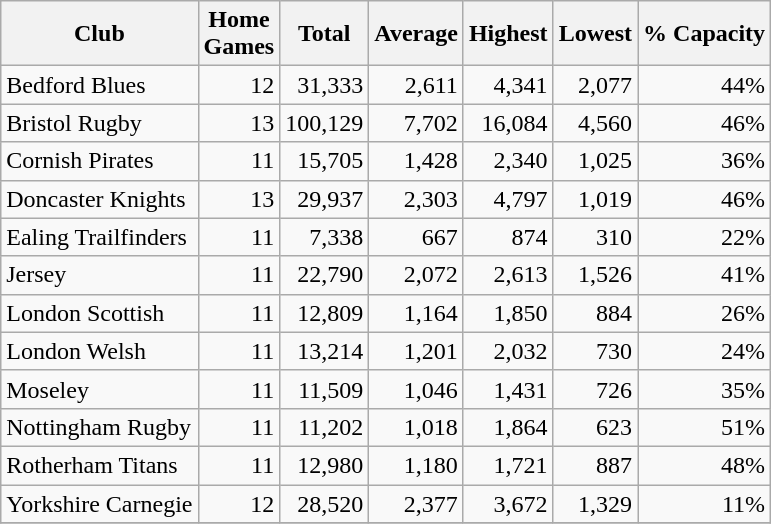<table class="wikitable sortable" style="text-align:right">
<tr>
<th>Club</th>
<th>Home<br>Games</th>
<th>Total</th>
<th>Average</th>
<th>Highest</th>
<th>Lowest</th>
<th>% Capacity</th>
</tr>
<tr>
<td style="text-align:left">Bedford Blues</td>
<td>12</td>
<td>31,333</td>
<td>2,611</td>
<td>4,341</td>
<td>2,077</td>
<td>44%</td>
</tr>
<tr>
<td style="text-align:left">Bristol Rugby</td>
<td>13</td>
<td>100,129</td>
<td>7,702</td>
<td>16,084</td>
<td>4,560</td>
<td>46%</td>
</tr>
<tr>
<td style="text-align:left">Cornish Pirates</td>
<td>11</td>
<td>15,705</td>
<td>1,428</td>
<td>2,340</td>
<td>1,025</td>
<td>36%</td>
</tr>
<tr>
<td style="text-align:left">Doncaster Knights</td>
<td>13</td>
<td>29,937</td>
<td>2,303</td>
<td>4,797</td>
<td>1,019</td>
<td>46%</td>
</tr>
<tr>
<td style="text-align:left">Ealing Trailfinders</td>
<td>11</td>
<td>7,338</td>
<td>667</td>
<td>874</td>
<td>310</td>
<td>22%</td>
</tr>
<tr>
<td style="text-align:left">Jersey</td>
<td>11</td>
<td>22,790</td>
<td>2,072</td>
<td>2,613</td>
<td>1,526</td>
<td>41%</td>
</tr>
<tr>
<td style="text-align:left">London Scottish</td>
<td>11</td>
<td>12,809</td>
<td>1,164</td>
<td>1,850</td>
<td>884</td>
<td>26%</td>
</tr>
<tr>
<td style="text-align:left">London Welsh</td>
<td>11</td>
<td>13,214</td>
<td>1,201</td>
<td>2,032</td>
<td>730</td>
<td>24%</td>
</tr>
<tr>
<td style="text-align:left">Moseley</td>
<td>11</td>
<td>11,509</td>
<td>1,046</td>
<td>1,431</td>
<td>726</td>
<td>35%</td>
</tr>
<tr>
<td style="text-align:left">Nottingham Rugby</td>
<td>11</td>
<td>11,202</td>
<td>1,018</td>
<td>1,864</td>
<td>623</td>
<td>51%</td>
</tr>
<tr>
<td style="text-align:left">Rotherham Titans</td>
<td>11</td>
<td>12,980</td>
<td>1,180</td>
<td>1,721</td>
<td>887</td>
<td>48%</td>
</tr>
<tr>
<td style="text-align:left">Yorkshire Carnegie</td>
<td>12</td>
<td>28,520</td>
<td>2,377</td>
<td>3,672</td>
<td>1,329</td>
<td>11%</td>
</tr>
<tr>
</tr>
</table>
